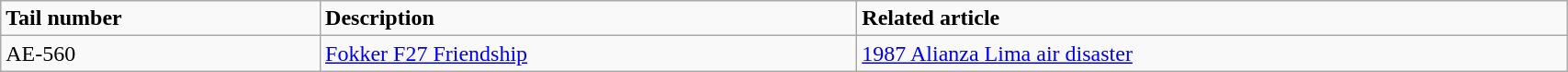<table class="wikitable" width="90%">
<tr>
<td><strong>Tail number</strong></td>
<td><strong>Description</strong></td>
<td><strong>Related article</strong></td>
</tr>
<tr>
<td>AE-560</td>
<td><a href='#'>Fokker F27 Friendship</a></td>
<td><a href='#'>1987 Alianza Lima air disaster</a></td>
</tr>
</table>
